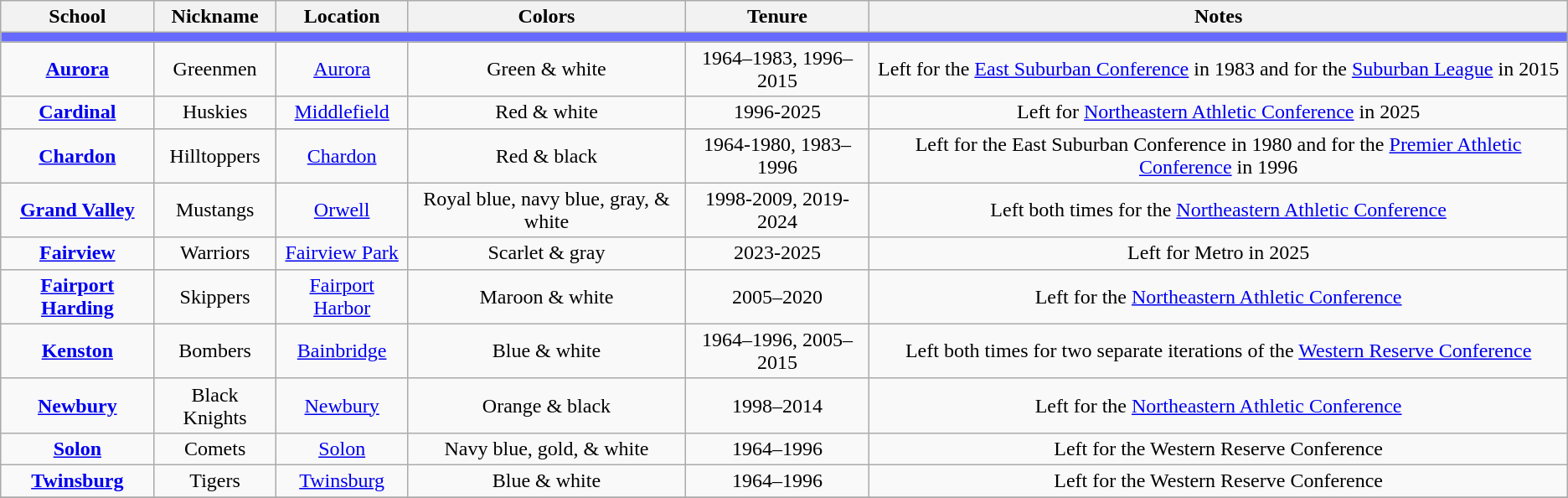<table class="wikitable sortable">
<tr>
<th>School</th>
<th>Nickname</th>
<th>Location</th>
<th>Colors</th>
<th>Tenure</th>
<th>Notes</th>
</tr>
<tr>
<th colspan="8" style="background:#676AFE;"></th>
</tr>
<tr>
<td align=center><strong><a href='#'>Aurora</a></strong></td>
<td align=center>Greenmen</td>
<td align=center><a href='#'>Aurora</a></td>
<td align=center>Green & white <br> </td>
<td align=center>1964–1983, 1996–2015</td>
<td align=center>Left for the <a href='#'>East Suburban Conference</a> in 1983 and for the <a href='#'>Suburban League</a> in 2015</td>
</tr>
<tr>
<td align="center"><a href='#'><strong>Cardinal</strong></a></td>
<td align="center">Huskies</td>
<td align="center"><a href='#'>Middlefield</a></td>
<td align="center">Red & white<br></td>
<td align="center">1996-2025</td>
<td align="center">Left for <a href='#'>Northeastern Athletic Conference</a> in 2025</td>
</tr>
<tr>
<td align=center><strong><a href='#'>Chardon</a></strong></td>
<td align=center>Hilltoppers</td>
<td align=center><a href='#'>Chardon</a></td>
<td align=center>Red & black <br> </td>
<td align=center>1964-1980, 1983–1996</td>
<td align=center>Left for the East Suburban Conference in 1980 and for the <a href='#'>Premier Athletic Conference</a> in 1996</td>
</tr>
<tr>
<td align=center><strong><a href='#'>Grand Valley</a></strong></td>
<td align=center>Mustangs</td>
<td align=center><a href='#'>Orwell</a></td>
<td align=center>Royal blue, navy blue, gray, & white <br>    </td>
<td align=center>1998-2009, 2019-2024</td>
<td align=center>Left both times for the <a href='#'>Northeastern Athletic Conference</a></td>
</tr>
<tr>
<td align="center"><a href='#'><strong>Fairview</strong></a></td>
<td align="center">Warriors</td>
<td align="center"><a href='#'>Fairview Park</a></td>
<td align="center">Scarlet & gray<br></td>
<td align="center">2023-2025</td>
<td align="center">Left for Metro in 2025</td>
</tr>
<tr>
<td align="center"><strong><a href='#'>Fairport Harding</a></strong></td>
<td align="center">Skippers</td>
<td align="center"><a href='#'>Fairport Harbor</a></td>
<td align="center">Maroon & white <br> </td>
<td align="center">2005–2020</td>
<td align="center">Left for the <a href='#'>Northeastern Athletic Conference</a></td>
</tr>
<tr>
<td align=center><strong><a href='#'>Kenston</a></strong></td>
<td align=center>Bombers</td>
<td align=center><a href='#'>Bainbridge</a></td>
<td align=center>Blue & white <br> </td>
<td align=center>1964–1996, 2005–2015</td>
<td align=center>Left both times for two separate iterations of the <a href='#'>Western Reserve Conference</a></td>
</tr>
<tr>
<td align=center><strong><a href='#'>Newbury</a></strong></td>
<td align=center>Black Knights</td>
<td align=center><a href='#'>Newbury</a></td>
<td align=center>Orange & black <br> </td>
<td align=center>1998–2014</td>
<td align=center>Left for the <a href='#'>Northeastern Athletic Conference</a></td>
</tr>
<tr>
<td align=center><strong><a href='#'>Solon</a></strong></td>
<td align=center>Comets</td>
<td align=center><a href='#'>Solon</a></td>
<td align=center>Navy blue, gold, & white <br>  </td>
<td align=center>1964–1996</td>
<td align=center>Left for the Western Reserve Conference</td>
</tr>
<tr>
<td align=center><strong><a href='#'>Twinsburg</a></strong></td>
<td align=center>Tigers</td>
<td align=center><a href='#'>Twinsburg</a></td>
<td align=center>Blue & white <br> </td>
<td align=center>1964–1996</td>
<td align=center>Left for the Western Reserve Conference</td>
</tr>
<tr>
</tr>
</table>
